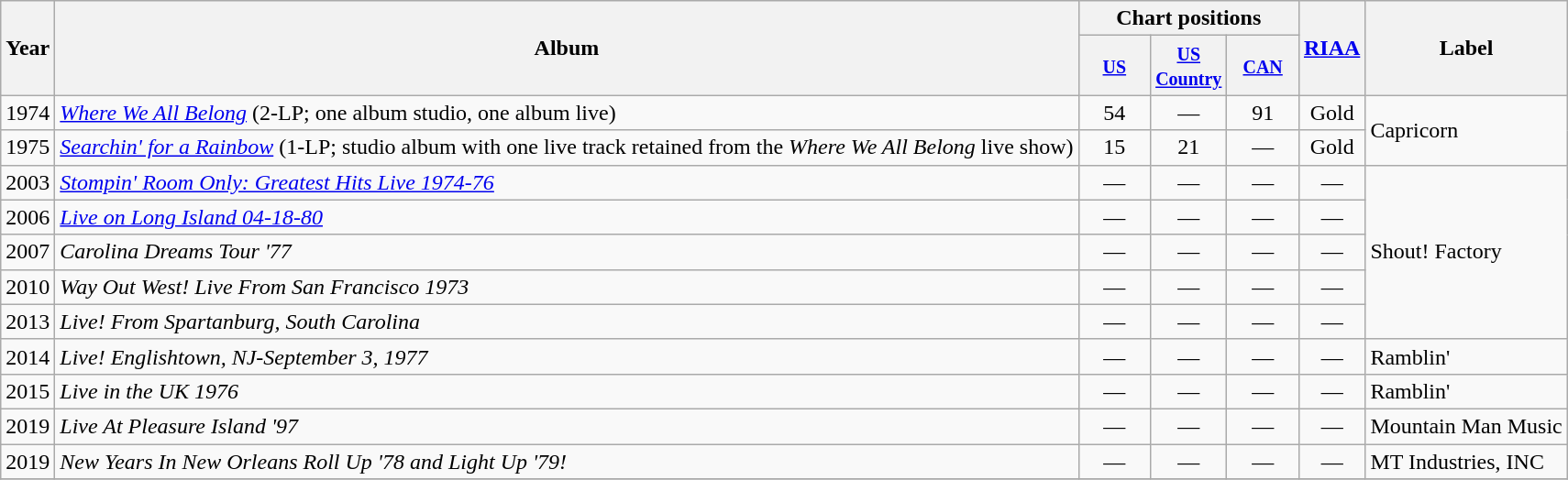<table class="wikitable">
<tr>
<th rowspan="2">Year</th>
<th rowspan="2">Album</th>
<th colspan="3">Chart positions</th>
<th rowspan="2"><a href='#'>RIAA</a></th>
<th rowspan="2">Label</th>
</tr>
<tr>
<th width="45"><small><a href='#'>US</a></small></th>
<th width="45"><small><a href='#'>US Country</a></small></th>
<th width="45"><small><a href='#'>CAN</a></small></th>
</tr>
<tr>
<td>1974</td>
<td><em><a href='#'>Where We All Belong</a></em> (2-LP; one album studio, one album live)</td>
<td align="center">54</td>
<td align="center">—</td>
<td align="center">91</td>
<td align="center">Gold</td>
<td rowspan="2">Capricorn</td>
</tr>
<tr>
<td>1975</td>
<td><em><a href='#'>Searchin' for a Rainbow</a></em> (1-LP; studio album with one live track retained from the <em>Where We All Belong</em> live show)</td>
<td align="center">15</td>
<td align="center">21</td>
<td align="center">—</td>
<td align="center">Gold</td>
</tr>
<tr>
<td>2003</td>
<td><em><a href='#'>Stompin' Room Only: Greatest Hits Live 1974-76</a></em></td>
<td align="center">—</td>
<td align="center">—</td>
<td align="center">—</td>
<td align="center">—</td>
<td rowspan="5">Shout! Factory</td>
</tr>
<tr>
<td>2006</td>
<td><em><a href='#'>Live on Long Island 04-18-80</a></em></td>
<td align="center">—</td>
<td align="center">—</td>
<td align="center">—</td>
<td align="center">—</td>
</tr>
<tr>
<td>2007</td>
<td><em>Carolina Dreams Tour '77</em></td>
<td align="center">—</td>
<td align="center">—</td>
<td align="center">—</td>
<td align="center">—</td>
</tr>
<tr>
<td>2010</td>
<td><em>Way Out West! Live From San Francisco 1973</em></td>
<td align="center">—</td>
<td align="center">—</td>
<td align="center">—</td>
<td align="center">—</td>
</tr>
<tr>
<td>2013</td>
<td><em>Live! From Spartanburg, South Carolina</em></td>
<td align="center">—</td>
<td align="center">—</td>
<td align="center">—</td>
<td align="center">—</td>
</tr>
<tr>
<td>2014</td>
<td><em>Live! Englishtown, NJ-September 3, 1977</em></td>
<td align="center">—</td>
<td align="center">—</td>
<td align="center">—</td>
<td align="center">—</td>
<td>Ramblin'</td>
</tr>
<tr>
<td>2015</td>
<td><em>Live in the UK 1976</em></td>
<td align="center">—</td>
<td align="center">—</td>
<td align="center">—</td>
<td align="center">—</td>
<td>Ramblin'</td>
</tr>
<tr>
<td>2019</td>
<td><em>Live At Pleasure Island '97</em></td>
<td align="center">—</td>
<td align="center">—</td>
<td align="center">—</td>
<td align="center">—</td>
<td>Mountain Man Music</td>
</tr>
<tr>
<td>2019</td>
<td><em>New Years In New Orleans Roll Up '78 and Light Up '79!</em></td>
<td align="center">—</td>
<td align="center">—</td>
<td align="center">—</td>
<td align="center">—</td>
<td>MT Industries, INC</td>
</tr>
<tr>
</tr>
</table>
